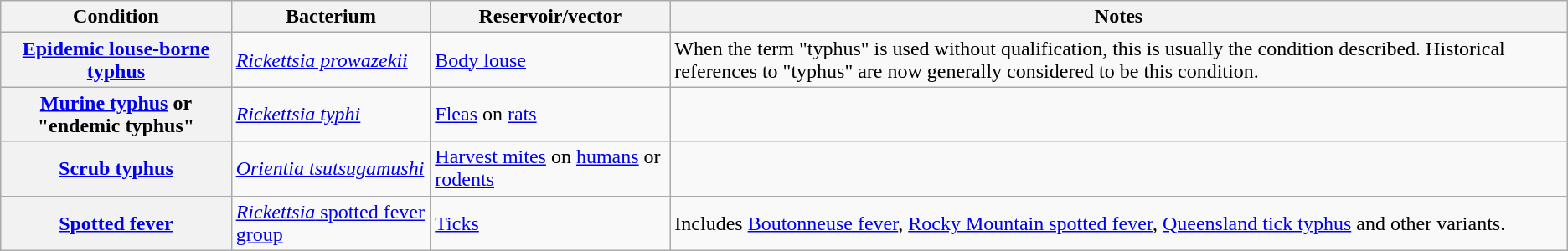<table class="wikitable plainrowheaders">
<tr>
<th scope="col">Condition</th>
<th scope="col">Bacterium</th>
<th scope="col">Reservoir/vector</th>
<th scope="col">Notes</th>
</tr>
<tr>
<th scope="row"><a href='#'>Epidemic louse-borne typhus</a></th>
<td><em><a href='#'>Rickettsia prowazekii</a></em></td>
<td><a href='#'>Body louse</a></td>
<td>When the term "typhus" is used without qualification, this is usually the condition described. Historical references to "typhus" are now generally considered to be this condition.</td>
</tr>
<tr>
<th scope="row"><a href='#'>Murine typhus</a> or "endemic typhus"</th>
<td><em><a href='#'>Rickettsia typhi</a></em></td>
<td><a href='#'>Fleas</a> on <a href='#'>rats</a></td>
<td></td>
</tr>
<tr>
<th scope="row"><a href='#'>Scrub typhus</a></th>
<td><em><a href='#'>Orientia tsutsugamushi</a></em></td>
<td><a href='#'>Harvest mites</a> on <a href='#'>humans</a> or <a href='#'>rodents</a></td>
<td></td>
</tr>
<tr>
<th scope="row"><a href='#'>Spotted fever</a></th>
<td><a href='#'><em>Rickettsia</em> spotted fever group</a></td>
<td><a href='#'>Ticks</a></td>
<td>Includes <a href='#'>Boutonneuse fever</a>, <a href='#'>Rocky Mountain spotted fever</a>, <a href='#'>Queensland tick typhus</a> and other variants.</td>
</tr>
</table>
